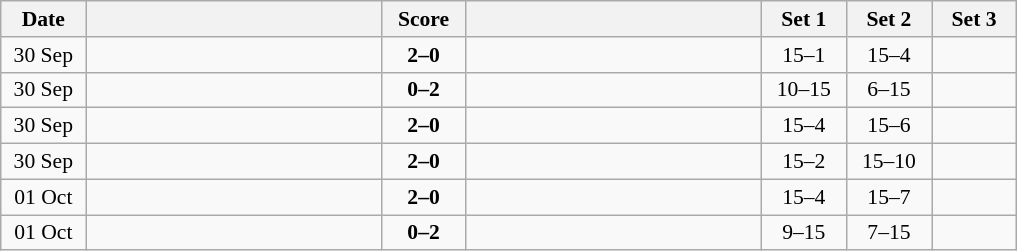<table class="wikitable" style="text-align: center; font-size:90% ">
<tr>
<th width="50">Date</th>
<th align="right" width="190"></th>
<th width="50">Score</th>
<th align="left" width="190"></th>
<th width="50">Set 1</th>
<th width="50">Set 2</th>
<th width="50">Set 3</th>
</tr>
<tr>
<td>30 Sep</td>
<td align=right><strong></strong></td>
<td align=center><strong>2–0</strong></td>
<td align=left></td>
<td>15–1</td>
<td>15–4</td>
<td></td>
</tr>
<tr>
<td>30 Sep</td>
<td align=right></td>
<td align=center><strong>0–2</strong></td>
<td align=left><strong></strong></td>
<td>10–15</td>
<td>6–15</td>
<td></td>
</tr>
<tr>
<td>30 Sep</td>
<td align=right><strong></strong></td>
<td align=center><strong>2–0</strong></td>
<td align=left></td>
<td>15–4</td>
<td>15–6</td>
<td></td>
</tr>
<tr>
<td>30 Sep</td>
<td align=right><strong></strong></td>
<td align=center><strong>2–0</strong></td>
<td align=left></td>
<td>15–2</td>
<td>15–10</td>
<td></td>
</tr>
<tr>
<td>01 Oct</td>
<td align=right><strong></strong></td>
<td align=center><strong>2–0</strong></td>
<td align=left></td>
<td>15–4</td>
<td>15–7</td>
<td></td>
</tr>
<tr>
<td>01 Oct</td>
<td align=right></td>
<td align=center><strong>0–2</strong></td>
<td align=left><strong></strong></td>
<td>9–15</td>
<td>7–15</td>
<td></td>
</tr>
</table>
